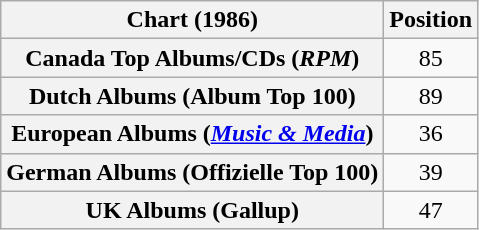<table class="wikitable sortable plainrowheaders" style="text-align:center">
<tr>
<th scope="col">Chart (1986)</th>
<th scope="col">Position</th>
</tr>
<tr>
<th scope="row">Canada Top Albums/CDs (<em>RPM</em>)</th>
<td>85</td>
</tr>
<tr>
<th scope="row">Dutch Albums (Album Top 100)</th>
<td>89</td>
</tr>
<tr>
<th scope="row">European Albums (<em><a href='#'>Music & Media</a></em>)</th>
<td>36</td>
</tr>
<tr>
<th scope="row">German Albums (Offizielle Top 100)</th>
<td>39</td>
</tr>
<tr>
<th scope="row">UK Albums (Gallup)</th>
<td>47</td>
</tr>
</table>
